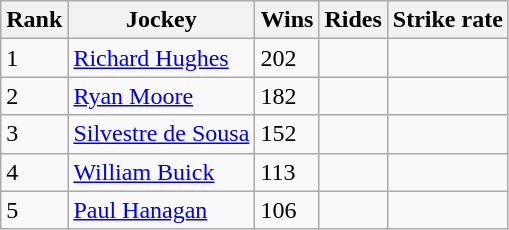<table class="wikitable sortable">
<tr>
<th>Rank</th>
<th>Jockey</th>
<th>Wins</th>
<th>Rides</th>
<th>Strike rate</th>
</tr>
<tr>
<td>1</td>
<td><a href='#'>Richard Hughes</a></td>
<td>202</td>
<td></td>
<td></td>
</tr>
<tr>
<td>2</td>
<td><a href='#'>Ryan Moore</a></td>
<td>182</td>
<td></td>
<td></td>
</tr>
<tr>
<td>3</td>
<td><a href='#'>Silvestre de Sousa</a></td>
<td>152</td>
<td></td>
<td></td>
</tr>
<tr>
<td>4</td>
<td><a href='#'>William Buick</a></td>
<td>113</td>
<td></td>
<td></td>
</tr>
<tr>
<td>5</td>
<td><a href='#'>Paul Hanagan</a></td>
<td>106</td>
<td></td>
<td></td>
</tr>
</table>
